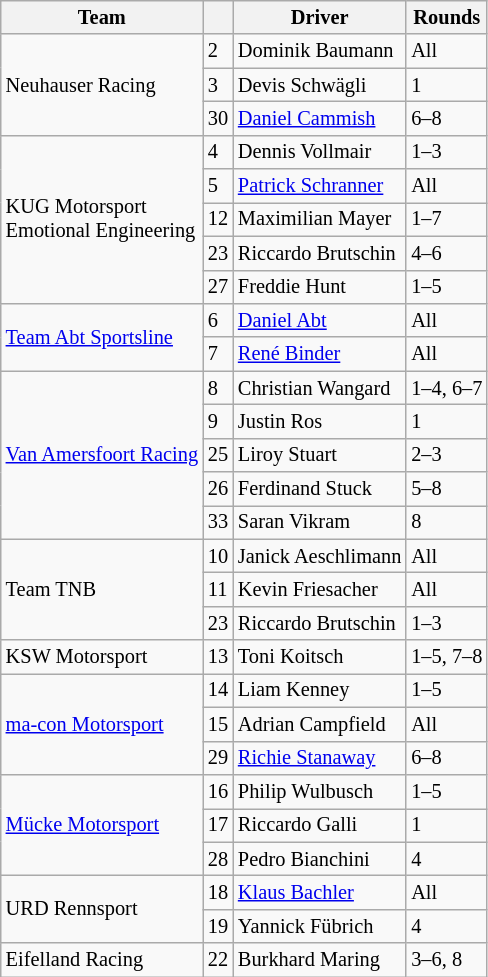<table class="wikitable" style="font-size: 85%;">
<tr>
<th>Team</th>
<th></th>
<th>Driver</th>
<th>Rounds</th>
</tr>
<tr>
<td rowspan=3> Neuhauser Racing</td>
<td>2</td>
<td> Dominik Baumann</td>
<td>All</td>
</tr>
<tr>
<td>3</td>
<td> Devis Schwägli</td>
<td>1</td>
</tr>
<tr>
<td>30</td>
<td> <a href='#'>Daniel Cammish</a></td>
<td>6–8</td>
</tr>
<tr>
<td rowspan=5> KUG Motorsport<br> Emotional Engineering</td>
<td>4</td>
<td> Dennis Vollmair</td>
<td>1–3</td>
</tr>
<tr>
<td>5</td>
<td> <a href='#'>Patrick Schranner</a></td>
<td>All</td>
</tr>
<tr>
<td>12</td>
<td> Maximilian Mayer</td>
<td>1–7</td>
</tr>
<tr>
<td>23</td>
<td> Riccardo Brutschin</td>
<td>4–6</td>
</tr>
<tr>
<td>27</td>
<td> Freddie Hunt</td>
<td>1–5</td>
</tr>
<tr>
<td rowspan=2> <a href='#'>Team Abt Sportsline</a></td>
<td>6</td>
<td> <a href='#'>Daniel Abt</a></td>
<td>All</td>
</tr>
<tr>
<td>7</td>
<td> <a href='#'>René Binder</a></td>
<td>All</td>
</tr>
<tr>
<td rowspan=5> <a href='#'>Van Amersfoort Racing</a></td>
<td>8</td>
<td> Christian Wangard</td>
<td>1–4, 6–7</td>
</tr>
<tr>
<td>9</td>
<td> Justin Ros</td>
<td>1</td>
</tr>
<tr>
<td>25</td>
<td> Liroy Stuart</td>
<td>2–3</td>
</tr>
<tr>
<td>26</td>
<td> Ferdinand Stuck</td>
<td>5–8</td>
</tr>
<tr>
<td>33</td>
<td> Saran Vikram</td>
<td>8</td>
</tr>
<tr>
<td rowspan=3> Team TNB</td>
<td>10</td>
<td> Janick Aeschlimann</td>
<td>All</td>
</tr>
<tr>
<td>11</td>
<td> Kevin Friesacher</td>
<td>All</td>
</tr>
<tr>
<td>23</td>
<td> Riccardo Brutschin</td>
<td>1–3</td>
</tr>
<tr>
<td> KSW Motorsport</td>
<td>13</td>
<td> Toni Koitsch</td>
<td>1–5, 7–8</td>
</tr>
<tr>
<td rowspan=3> <a href='#'>ma-con Motorsport</a></td>
<td>14</td>
<td> Liam Kenney</td>
<td>1–5</td>
</tr>
<tr>
<td>15</td>
<td> Adrian Campfield</td>
<td>All</td>
</tr>
<tr>
<td>29</td>
<td> <a href='#'>Richie Stanaway</a></td>
<td>6–8</td>
</tr>
<tr>
<td rowspan=3> <a href='#'>Mücke Motorsport</a></td>
<td>16</td>
<td> Philip Wulbusch</td>
<td>1–5</td>
</tr>
<tr>
<td>17</td>
<td> Riccardo Galli</td>
<td>1</td>
</tr>
<tr>
<td>28</td>
<td> Pedro Bianchini</td>
<td>4</td>
</tr>
<tr>
<td rowspan=2> URD Rennsport</td>
<td>18</td>
<td> <a href='#'>Klaus Bachler</a></td>
<td>All</td>
</tr>
<tr>
<td>19</td>
<td> Yannick Fübrich</td>
<td>4</td>
</tr>
<tr>
<td> Eifelland Racing</td>
<td>22</td>
<td> Burkhard Maring</td>
<td>3–6, 8</td>
</tr>
</table>
